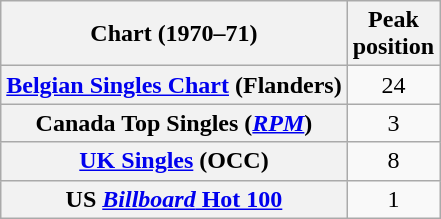<table class="wikitable sortable plainrowheaders" style="text-align:center">
<tr>
<th>Chart (1970–71)</th>
<th>Peak<br>position</th>
</tr>
<tr>
<th scope="row"><a href='#'>Belgian Singles Chart</a> (Flanders)</th>
<td>24</td>
</tr>
<tr>
<th scope="row">Canada Top Singles (<em><a href='#'>RPM</a></em>)</th>
<td>3</td>
</tr>
<tr>
<th scope="row"><a href='#'>UK Singles</a> (OCC)</th>
<td>8</td>
</tr>
<tr>
<th scope="row">US <a href='#'><em>Billboard</em> Hot 100</a></th>
<td>1</td>
</tr>
</table>
